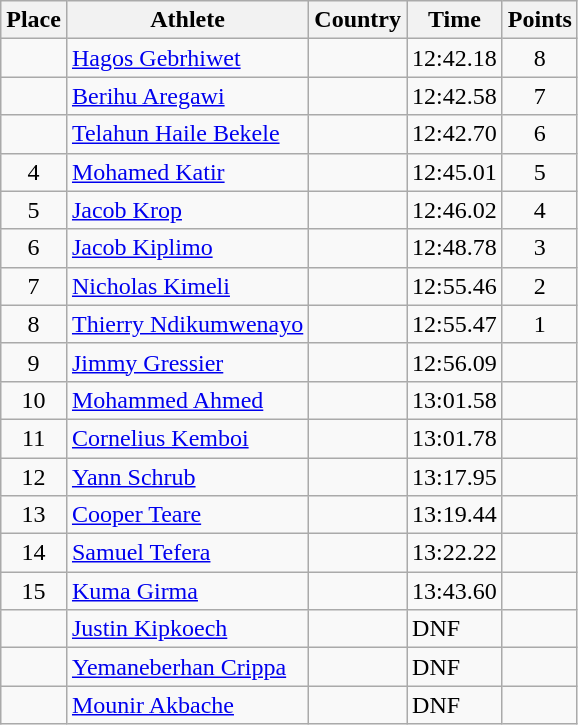<table class="wikitable">
<tr>
<th>Place</th>
<th>Athlete</th>
<th>Country</th>
<th>Time</th>
<th>Points</th>
</tr>
<tr>
<td align=center></td>
<td><a href='#'>Hagos Gebrhiwet</a></td>
<td></td>
<td>12:42.18</td>
<td align=center>8</td>
</tr>
<tr>
<td align=center></td>
<td><a href='#'>Berihu Aregawi</a></td>
<td></td>
<td>12:42.58</td>
<td align=center>7</td>
</tr>
<tr>
<td align=center></td>
<td><a href='#'>Telahun Haile Bekele</a></td>
<td></td>
<td>12:42.70</td>
<td align=center>6</td>
</tr>
<tr>
<td align=center>4</td>
<td><a href='#'>Mohamed Katir</a></td>
<td></td>
<td>12:45.01</td>
<td align=center>5</td>
</tr>
<tr>
<td align=center>5</td>
<td><a href='#'>Jacob Krop</a></td>
<td></td>
<td>12:46.02</td>
<td align=center>4</td>
</tr>
<tr>
<td align=center>6</td>
<td><a href='#'>Jacob Kiplimo</a></td>
<td></td>
<td>12:48.78</td>
<td align=center>3</td>
</tr>
<tr>
<td align=center>7</td>
<td><a href='#'>Nicholas Kimeli</a></td>
<td></td>
<td>12:55.46</td>
<td align=center>2</td>
</tr>
<tr>
<td align=center>8</td>
<td><a href='#'>Thierry Ndikumwenayo</a></td>
<td></td>
<td>12:55.47</td>
<td align=center>1</td>
</tr>
<tr>
<td align=center>9</td>
<td><a href='#'>Jimmy Gressier</a></td>
<td></td>
<td>12:56.09</td>
<td align=center></td>
</tr>
<tr>
<td align=center>10</td>
<td><a href='#'>Mohammed Ahmed</a></td>
<td></td>
<td>13:01.58</td>
<td align=center></td>
</tr>
<tr>
<td align=center>11</td>
<td><a href='#'>Cornelius Kemboi</a></td>
<td></td>
<td>13:01.78</td>
<td align=center></td>
</tr>
<tr>
<td align=center>12</td>
<td><a href='#'>Yann Schrub</a></td>
<td></td>
<td>13:17.95</td>
<td align=center></td>
</tr>
<tr>
<td align=center>13</td>
<td><a href='#'>Cooper Teare</a></td>
<td></td>
<td>13:19.44</td>
<td align=center></td>
</tr>
<tr>
<td align=center>14</td>
<td><a href='#'>Samuel Tefera</a></td>
<td></td>
<td>13:22.22</td>
<td align=center></td>
</tr>
<tr>
<td align=center>15</td>
<td><a href='#'>Kuma Girma</a></td>
<td></td>
<td>13:43.60</td>
<td align=center></td>
</tr>
<tr>
<td align=center></td>
<td><a href='#'>Justin Kipkoech</a></td>
<td></td>
<td>DNF</td>
<td align=center></td>
</tr>
<tr>
<td align=center></td>
<td><a href='#'>Yemaneberhan Crippa</a></td>
<td></td>
<td>DNF</td>
<td align=center></td>
</tr>
<tr>
<td align=center></td>
<td><a href='#'>Mounir Akbache</a></td>
<td></td>
<td>DNF</td>
<td align=center></td>
</tr>
</table>
